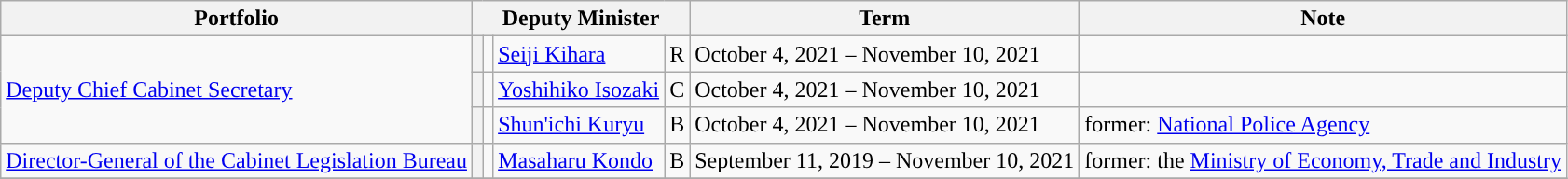<table class="wikitable">
<tr>
<th>Portfolio</th>
<th colspan="4">Deputy Minister</th>
<th>Term</th>
<th>Note</th>
</tr>
<tr>
<td rowspan=3><a href='#'>Deputy Chief Cabinet Secretary</a></td>
<th style="color:inherit;background-color: "></th>
<td></td>
<td><a href='#'>Seiji Kihara</a></td>
<td>R</td>
<td>October 4, 2021 – November 10, 2021</td>
<td></td>
</tr>
<tr>
<th style="color:inherit;background-color: "></th>
<td></td>
<td><a href='#'>Yoshihiko Isozaki</a></td>
<td>C</td>
<td>October 4, 2021 – November 10, 2021</td>
<td></td>
</tr>
<tr>
<th></th>
<td></td>
<td><a href='#'>Shun'ichi Kuryu</a></td>
<td>B</td>
<td>October 4, 2021 – November 10, 2021</td>
<td>former: <a href='#'>National Police Agency</a></td>
</tr>
<tr>
<td><a href='#'>Director-General of the Cabinet Legislation Bureau</a></td>
<th></th>
<td></td>
<td><a href='#'>Masaharu Kondo</a></td>
<td>B</td>
<td>September 11, 2019 – November 10, 2021</td>
<td>former: the <a href='#'>Ministry of Economy, Trade and Industry</a></td>
</tr>
<tr>
</tr>
</table>
